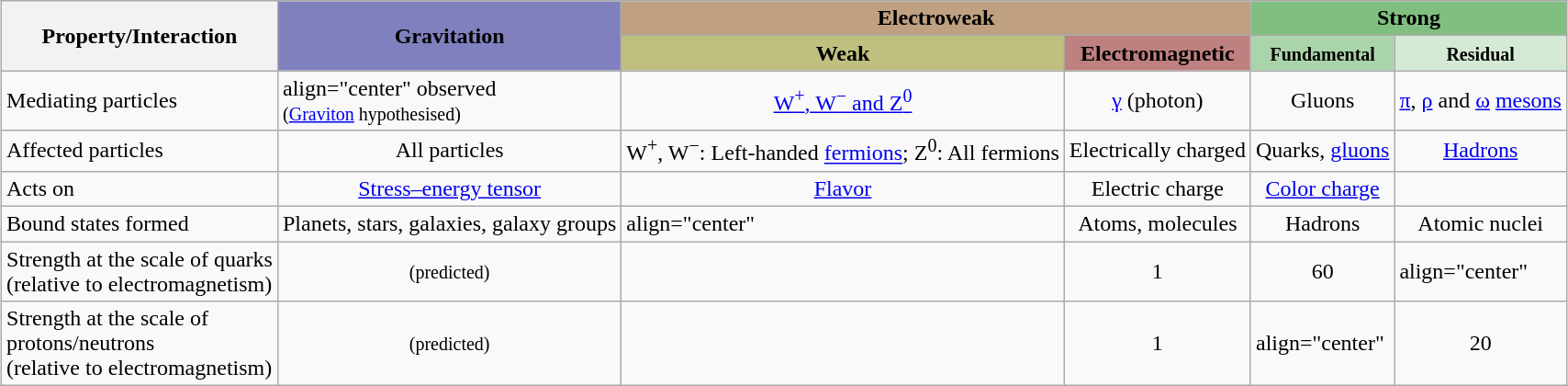<table style="margin: 1em auto 1em auto;" class="wikitable floatcenter">
<tr>
<th style="" rowspan="2">Property/Interaction</th>
<th style="background-color:#8080BF" rowspan="2">Gravitation</th>
<th style="background-color:#BFA080" colspan="2">Electroweak</th>
<th style="background-color:#80BF80" colspan="2">Strong</th>
</tr>
<tr>
<th style="background-color:#BFBF80">Weak</th>
<th style="background-color:#BF8080">Electromagnetic</th>
<th style="background-color:#AAD4AA"><small>Fundamental</small></th>
<th style="background-color:#D5EAD5"><small>Residual</small></th>
</tr>
<tr>
<td>Mediating particles</td>
<td>align="center"  observed<br><small>(<a href='#'>Graviton</a> hypothesised)</small></td>
<td align="center"><a href='#'>W<sup>+</sup>, W<sup>−</sup> and Z<sup>0</sup></a></td>
<td align="center"><a href='#'>γ</a> (photon)</td>
<td align="center">Gluons</td>
<td align="center"><a href='#'>π</a>, <a href='#'>ρ</a> and <a href='#'>ω</a> <a href='#'>mesons</a></td>
</tr>
<tr>
<td>Affected particles</td>
<td align="center">All particles</td>
<td align="center">W<sup>+</sup>, W<sup>−</sup>: Left-handed <a href='#'>fermions</a>; Z<sup>0</sup>: All fermions</td>
<td align="center">Electrically charged</td>
<td align="center">Quarks, <a href='#'>gluons</a></td>
<td align="center"><a href='#'>Hadrons</a></td>
</tr>
<tr>
<td>Acts on</td>
<td align="center"><a href='#'>Stress–energy tensor</a></td>
<td align="center"><a href='#'>Flavor</a></td>
<td align="center">Electric charge</td>
<td align="center"><a href='#'>Color charge</a></td>
<td align="center"></td>
</tr>
<tr>
<td>Bound states formed</td>
<td align="center">Planets, stars, galaxies, galaxy groups</td>
<td>align="center" </td>
<td align="center">Atoms, molecules</td>
<td align="center">Hadrons</td>
<td align="center">Atomic nuclei</td>
</tr>
<tr>
<td>Strength at the scale of quarks<br> (relative to electromagnetism)</td>
<td align="center"> <small>(predicted)</small></td>
<td align="center"></td>
<td align="center">1</td>
<td align="center">60</td>
<td>align="center" </td>
</tr>
<tr>
<td>Strength at the scale of <br>protons/neutrons <br> (relative to electromagnetism)</td>
<td align="center"> <small>(predicted)</small></td>
<td align="center"></td>
<td align="center">1</td>
<td>align="center" </td>
<td align="center">20</td>
</tr>
</table>
